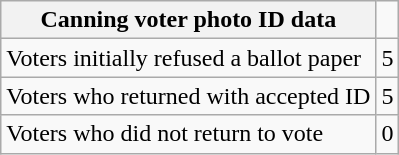<table class="wikitable">
<tr>
<th>Canning voter photo ID data</th>
</tr>
<tr>
<td style="text-align:left">Voters initially refused a ballot paper</td>
<td style="text-align:center">5</td>
</tr>
<tr>
<td style="text-align:left">Voters who returned with accepted ID</td>
<td style="text-align:center">5</td>
</tr>
<tr>
<td style="text-align:left">Voters who did not return to vote</td>
<td style="text-align:center">0</td>
</tr>
</table>
